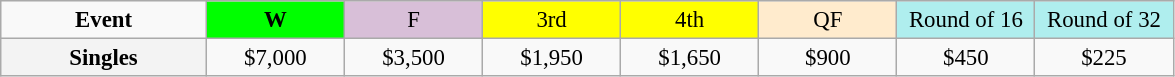<table class=wikitable style=font-size:95%;text-align:center>
<tr>
<td style="width:130px"><strong>Event</strong></td>
<td style="width:85px; background:lime"><strong>W</strong></td>
<td style="width:85px; background:thistle">F</td>
<td style="width:85px; background:#ffff00">3rd</td>
<td style="width:85px; background:#ffff00">4th</td>
<td style="width:85px; background:#ffebcd">QF</td>
<td style="width:85px; background:#afeeee">Round of 16</td>
<td style="width:85px; background:#afeeee">Round of 32</td>
</tr>
<tr>
<th style=background:#f3f3f3>Singles </th>
<td>$7,000</td>
<td>$3,500</td>
<td>$1,950</td>
<td>$1,650</td>
<td>$900</td>
<td>$450</td>
<td>$225</td>
</tr>
</table>
